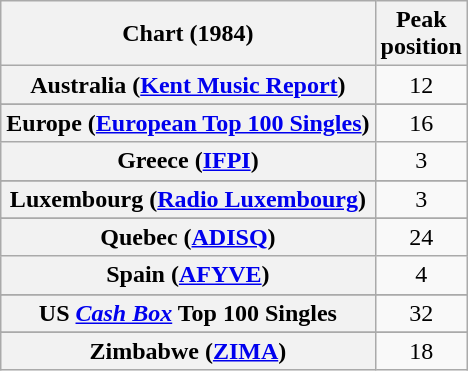<table class="wikitable sortable plainrowheaders" style="text-align:center">
<tr>
<th scope="col">Chart (1984)</th>
<th scope="col">Peak<br>position</th>
</tr>
<tr>
<th scope="row">Australia (<a href='#'>Kent Music Report</a>)</th>
<td>12</td>
</tr>
<tr>
</tr>
<tr>
</tr>
<tr>
<th scope="row">Europe (<a href='#'>European Top 100 Singles</a>)</th>
<td>16</td>
</tr>
<tr>
<th scope="row">Greece (<a href='#'>IFPI</a>)</th>
<td>3</td>
</tr>
<tr>
</tr>
<tr>
<th scope="row">Luxembourg (<a href='#'>Radio Luxembourg</a>)</th>
<td align="center">3</td>
</tr>
<tr>
</tr>
<tr>
</tr>
<tr>
</tr>
<tr>
</tr>
<tr>
<th scope="row">Quebec (<a href='#'>ADISQ</a>)</th>
<td align="center">24</td>
</tr>
<tr>
<th scope="row">Spain (<a href='#'>AFYVE</a>)</th>
<td>4</td>
</tr>
<tr>
</tr>
<tr>
</tr>
<tr>
</tr>
<tr>
</tr>
<tr>
</tr>
<tr>
<th scope="row">US <em><a href='#'>Cash Box</a></em> Top 100 Singles</th>
<td>32</td>
</tr>
<tr>
</tr>
<tr>
<th scope="row">Zimbabwe (<a href='#'>ZIMA</a>)</th>
<td>18</td>
</tr>
</table>
